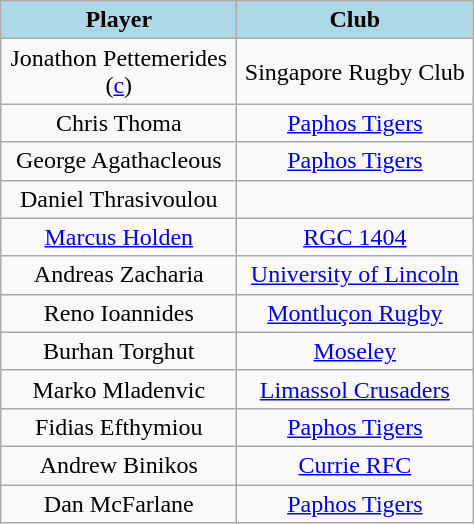<table class="wikitable" style="text-align:center">
<tr>
<td bgcolor="ADD8E6" style="width:150px;text-align: center;"><span><strong>Player</strong></span></td>
<td bgcolor="ADD8E6" style="width:150px;"><span><strong>Club</strong></span></td>
</tr>
<tr>
<td>Jonathon Pettemerides (<a href='#'>c</a>)</td>
<td>Singapore Rugby Club</td>
</tr>
<tr>
<td>Chris Thoma</td>
<td><a href='#'>Paphos Tigers</a></td>
</tr>
<tr>
<td>George Agathacleous</td>
<td><a href='#'>Paphos Tigers</a></td>
</tr>
<tr>
<td>Daniel Thrasivoulou</td>
<td></td>
</tr>
<tr>
<td><a href='#'>Marcus Holden</a></td>
<td><a href='#'>RGC 1404</a></td>
</tr>
<tr>
<td>Andreas Zacharia</td>
<td><a href='#'>University of Lincoln</a></td>
</tr>
<tr>
<td>Reno Ioannides</td>
<td><a href='#'>Montluçon Rugby</a></td>
</tr>
<tr>
<td>Burhan Torghut</td>
<td><a href='#'>Moseley</a></td>
</tr>
<tr>
<td>Marko Mladenvic</td>
<td><a href='#'>Limassol Crusaders</a></td>
</tr>
<tr>
<td>Fidias Efthymiou</td>
<td><a href='#'>Paphos Tigers</a></td>
</tr>
<tr>
<td>Andrew Binikos</td>
<td><a href='#'>Currie RFC</a></td>
</tr>
<tr>
<td>Dan McFarlane</td>
<td><a href='#'>Paphos Tigers</a></td>
</tr>
</table>
